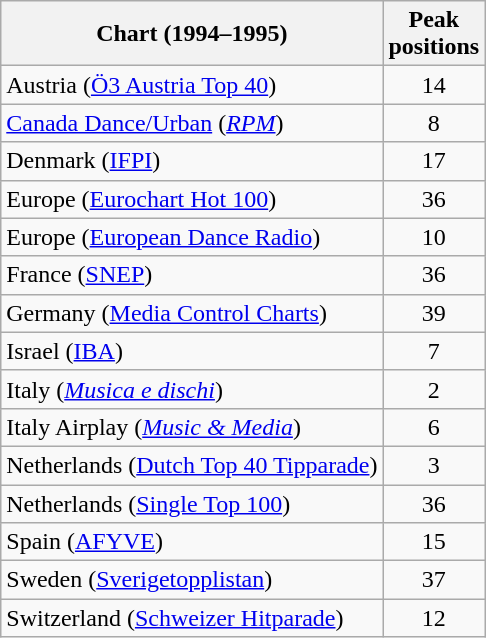<table class="wikitable sortable">
<tr>
<th>Chart (1994–1995)</th>
<th>Peak<br>positions</th>
</tr>
<tr>
<td>Austria (<a href='#'>Ö3 Austria Top 40</a>)</td>
<td align="center">14</td>
</tr>
<tr>
<td><a href='#'>Canada Dance/Urban</a> (<em><a href='#'>RPM</a></em>)</td>
<td align="center">8</td>
</tr>
<tr>
<td>Denmark (<a href='#'>IFPI</a>)</td>
<td align="center">17</td>
</tr>
<tr>
<td>Europe (<a href='#'>Eurochart Hot 100</a>)</td>
<td align="center">36</td>
</tr>
<tr>
<td>Europe (<a href='#'>European Dance Radio</a>)</td>
<td align="center">10</td>
</tr>
<tr>
<td>France (<a href='#'>SNEP</a>)</td>
<td align="center">36</td>
</tr>
<tr>
<td>Germany (<a href='#'>Media Control Charts</a>)</td>
<td align="center">39</td>
</tr>
<tr>
<td>Israel (<a href='#'>IBA</a>)</td>
<td align="center">7</td>
</tr>
<tr>
<td>Italy (<em><a href='#'>Musica e dischi</a></em>)</td>
<td align="center">2</td>
</tr>
<tr>
<td>Italy Airplay (<em><a href='#'>Music & Media</a></em>)</td>
<td align="center">6</td>
</tr>
<tr>
<td>Netherlands (<a href='#'>Dutch Top 40 Tipparade</a>)</td>
<td align="center">3</td>
</tr>
<tr>
<td>Netherlands (<a href='#'>Single Top 100</a>)</td>
<td align="center">36</td>
</tr>
<tr>
<td>Spain (<a href='#'>AFYVE</a>)</td>
<td align="center">15</td>
</tr>
<tr>
<td>Sweden (<a href='#'>Sverigetopplistan</a>)</td>
<td align="center">37</td>
</tr>
<tr>
<td>Switzerland (<a href='#'>Schweizer Hitparade</a>)</td>
<td align="center">12</td>
</tr>
</table>
